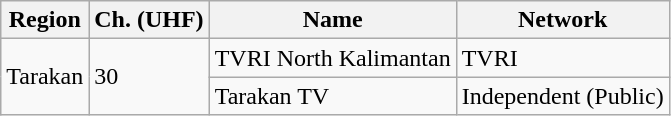<table class="wikitable">
<tr>
<th>Region</th>
<th>Ch. (UHF)</th>
<th>Name</th>
<th>Network</th>
</tr>
<tr>
<td rowspan="2">Tarakan</td>
<td rowspan="2">30</td>
<td>TVRI North Kalimantan</td>
<td>TVRI</td>
</tr>
<tr>
<td>Tarakan TV</td>
<td>Independent (Public)</td>
</tr>
</table>
